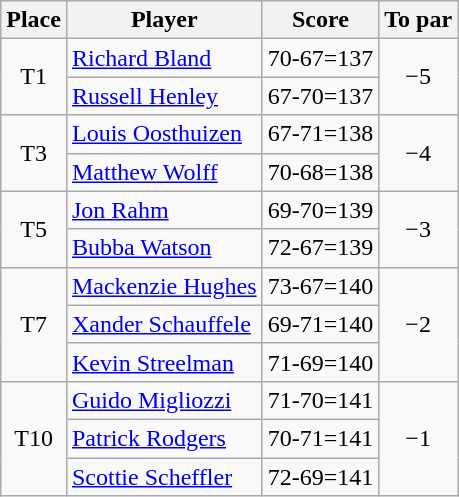<table class="wikitable">
<tr>
<th>Place</th>
<th>Player</th>
<th>Score</th>
<th>To par</th>
</tr>
<tr>
<td rowspan=2 align=center>T1</td>
<td> <a href='#'>Richard Bland</a></td>
<td>70-67=137</td>
<td rowspan=2 align=center>−5</td>
</tr>
<tr>
<td> <a href='#'>Russell Henley</a></td>
<td>67-70=137</td>
</tr>
<tr>
<td rowspan=2 align=center>T3</td>
<td> <a href='#'>Louis Oosthuizen</a></td>
<td>67-71=138</td>
<td rowspan=2 align=center>−4</td>
</tr>
<tr>
<td> <a href='#'>Matthew Wolff</a></td>
<td>70-68=138</td>
</tr>
<tr>
<td rowspan=2 align=center>T5</td>
<td> <a href='#'>Jon Rahm</a></td>
<td>69-70=139</td>
<td rowspan=2 align=center>−3</td>
</tr>
<tr>
<td> <a href='#'>Bubba Watson</a></td>
<td>72-67=139</td>
</tr>
<tr>
<td rowspan=3 align=center>T7</td>
<td> <a href='#'>Mackenzie Hughes</a></td>
<td>73-67=140</td>
<td rowspan=3 align=center>−2</td>
</tr>
<tr>
<td> <a href='#'>Xander Schauffele</a></td>
<td>69-71=140</td>
</tr>
<tr>
<td> <a href='#'>Kevin Streelman</a></td>
<td>71-69=140</td>
</tr>
<tr>
<td rowspan=3 align=center>T10</td>
<td> <a href='#'>Guido Migliozzi</a></td>
<td>71-70=141</td>
<td rowspan=3 align=center>−1</td>
</tr>
<tr>
<td> <a href='#'>Patrick Rodgers</a></td>
<td>70-71=141</td>
</tr>
<tr>
<td> <a href='#'>Scottie Scheffler</a></td>
<td>72-69=141</td>
</tr>
</table>
